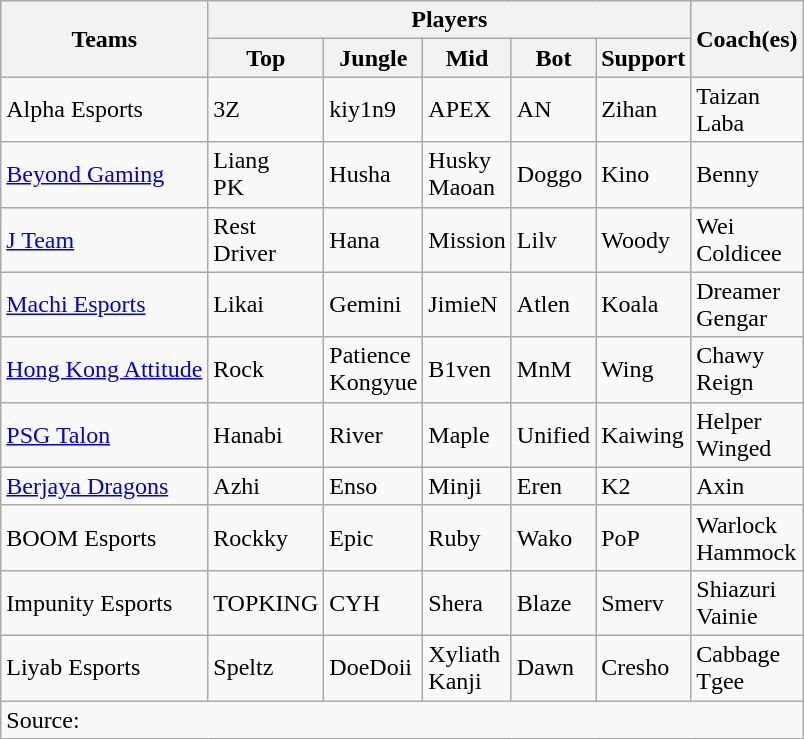<table class="wikitable" style="white-space:nowrap">
<tr>
<th rowspan="2">Teams</th>
<th colspan="5">Players</th>
<th rowspan="2">Coach(es)</th>
</tr>
<tr>
<th>Top</th>
<th>Jungle</th>
<th>Mid</th>
<th>Bot</th>
<th>Support</th>
</tr>
<tr>
<td> Alpha Esports</td>
<td> 3Z</td>
<td> kiy1n9</td>
<td> APEX</td>
<td> AN</td>
<td> Zihan</td>
<td> Taizan<br> Laba</td>
</tr>
<tr>
<td> <a href='#'>Beyond Gaming</a></td>
<td> Liang<br> PK</td>
<td> Husha</td>
<td> Husky<br> Maoan</td>
<td> Doggo</td>
<td> Kino</td>
<td> Benny</td>
</tr>
<tr>
<td> <a href='#'>J Team</a></td>
<td> Rest<br> Driver</td>
<td> Hana</td>
<td> Mission</td>
<td> Lilv</td>
<td> Woody</td>
<td> Wei<br> Coldicee</td>
</tr>
<tr>
<td> <a href='#'>Machi Esports</a></td>
<td> Likai</td>
<td> Gemini</td>
<td> JimieN</td>
<td> Atlen</td>
<td> Koala</td>
<td> Dreamer<br> Gengar</td>
</tr>
<tr>
<td> <a href='#'>Hong Kong Attitude</a></td>
<td> Rock</td>
<td> Patience<br> Kongyue</td>
<td> B1ven</td>
<td> MnM</td>
<td> Wing</td>
<td> Chawy<br> Reign</td>
</tr>
<tr>
<td> <a href='#'>PSG Talon</a></td>
<td> Hanabi</td>
<td> River</td>
<td> Maple</td>
<td> Unified</td>
<td> Kaiwing</td>
<td> Helper<br> Winged</td>
</tr>
<tr>
<td> <a href='#'>Berjaya Dragons</a></td>
<td> Azhi</td>
<td> Enso</td>
<td> Minji</td>
<td> Eren</td>
<td> K2</td>
<td> Axin</td>
</tr>
<tr>
<td> BOOM Esports</td>
<td> Rockky</td>
<td> Epic</td>
<td> Ruby</td>
<td> Wako</td>
<td> PoP</td>
<td> Warlock<br> Hammock</td>
</tr>
<tr>
<td> Impunity Esports</td>
<td> TOPKING</td>
<td> CYH</td>
<td> Shera</td>
<td> Blaze</td>
<td> Smerv</td>
<td> Shiazuri<br> Vainie</td>
</tr>
<tr>
<td> Liyab Esports</td>
<td> Speltz</td>
<td> DoeDoii</td>
<td> Xyliath<br> Kanji</td>
<td> Dawn</td>
<td> Cresho</td>
<td> Cabbage<br> Tgee</td>
</tr>
<tr>
<td colspan="7">Source: </td>
</tr>
</table>
